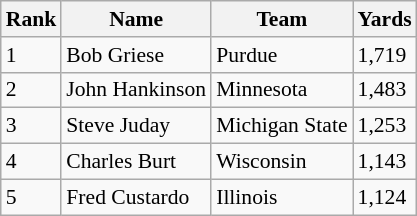<table class="wikitable" style="font-size: 90%">
<tr>
<th>Rank</th>
<th>Name</th>
<th>Team</th>
<th>Yards</th>
</tr>
<tr>
<td>1</td>
<td>Bob Griese</td>
<td>Purdue</td>
<td>1,719</td>
</tr>
<tr>
<td>2</td>
<td>John Hankinson</td>
<td>Minnesota</td>
<td>1,483</td>
</tr>
<tr>
<td>3</td>
<td>Steve Juday</td>
<td>Michigan State</td>
<td>1,253</td>
</tr>
<tr>
<td>4</td>
<td>Charles Burt</td>
<td>Wisconsin</td>
<td>1,143</td>
</tr>
<tr>
<td>5</td>
<td>Fred Custardo</td>
<td>Illinois</td>
<td>1,124</td>
</tr>
</table>
